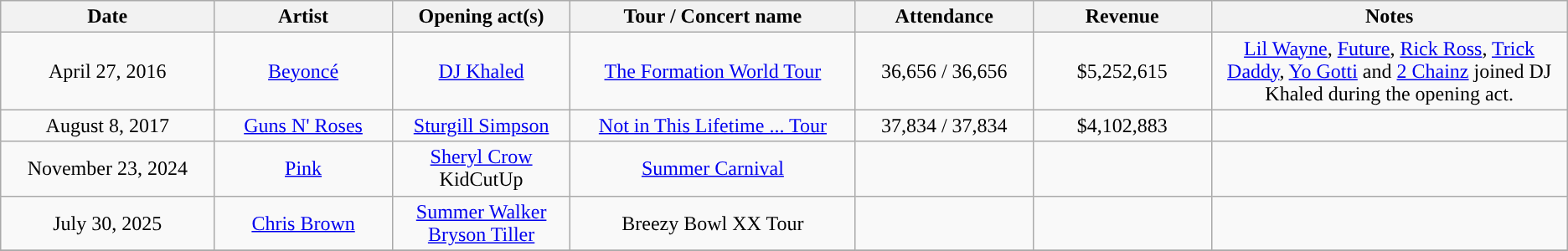<table class="wikitable" style="text-align:center;">
<tr>
<th width=12% style="text-align:center;">Date</th>
<th width=10% style="text-align:center;">Artist</th>
<th width=10% style="text-align:center;">Opening act(s)</th>
<th width=16% style="text-align:center;">Tour / Concert name</th>
<th width=10% style="text-align:center;">Attendance</th>
<th width=10% style="text-align:center;">Revenue</th>
<th width=20% style="text-align:center;">Notes</th>
</tr>
<tr>
<td>April 27, 2016</td>
<td><a href='#'>Beyoncé</a></td>
<td><a href='#'>DJ Khaled</a></td>
<td><a href='#'>The Formation World Tour</a></td>
<td>36,656 / 36,656</td>
<td>$5,252,615</td>
<td><a href='#'>Lil Wayne</a>, <a href='#'>Future</a>, <a href='#'>Rick Ross</a>, <a href='#'>Trick Daddy</a>, <a href='#'>Yo Gotti</a> and <a href='#'>2 Chainz</a> joined DJ Khaled during the opening act.</td>
</tr>
<tr>
<td>August 8, 2017</td>
<td><a href='#'>Guns N' Roses</a></td>
<td><a href='#'>Sturgill Simpson</a></td>
<td><a href='#'>Not in This Lifetime ... Tour</a></td>
<td>37,834 / 37,834</td>
<td>$4,102,883</td>
<td></td>
</tr>
<tr>
<td>November 23, 2024</td>
<td><a href='#'>Pink</a></td>
<td><a href='#'>Sheryl Crow</a><br>KidCutUp</td>
<td><a href='#'>Summer Carnival</a></td>
<td></td>
<td></td>
<td></td>
</tr>
<tr>
<td>July 30, 2025</td>
<td><a href='#'>Chris Brown</a></td>
<td><a href='#'>Summer Walker</a><br><a href='#'>Bryson Tiller</a></td>
<td>Breezy Bowl XX Tour</td>
<td></td>
<td></td>
<td></td>
</tr>
<tr>
</tr>
</table>
